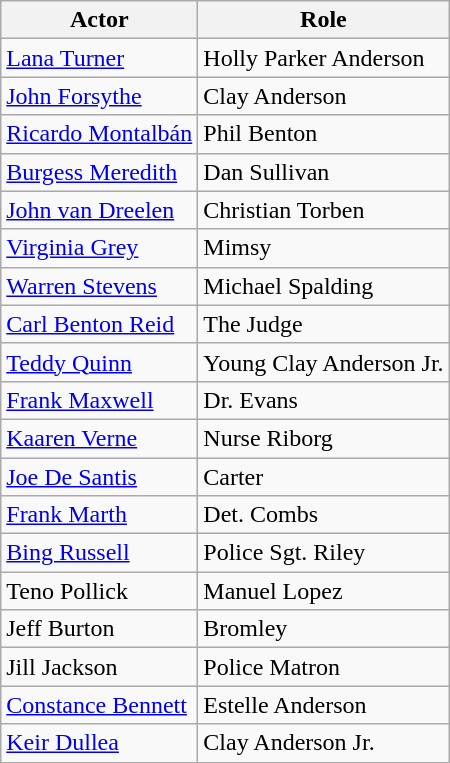<table class="wikitable">
<tr>
<th>Actor</th>
<th>Role</th>
</tr>
<tr>
<td><a href='#'>Lana Turner</a></td>
<td>Holly Parker Anderson</td>
</tr>
<tr>
<td><a href='#'>John Forsythe</a></td>
<td>Clay Anderson</td>
</tr>
<tr>
<td><a href='#'>Ricardo Montalbán</a></td>
<td>Phil Benton</td>
</tr>
<tr>
<td><a href='#'>Burgess Meredith</a></td>
<td>Dan Sullivan</td>
</tr>
<tr>
<td><a href='#'>John van Dreelen</a></td>
<td>Christian Torben</td>
</tr>
<tr>
<td><a href='#'>Virginia Grey</a></td>
<td>Mimsy</td>
</tr>
<tr>
<td><a href='#'>Warren Stevens</a></td>
<td>Michael Spalding</td>
</tr>
<tr>
<td><a href='#'>Carl Benton Reid</a></td>
<td>The Judge</td>
</tr>
<tr>
<td><a href='#'>Teddy Quinn</a></td>
<td>Young Clay Anderson Jr.</td>
</tr>
<tr>
<td><a href='#'>Frank Maxwell</a></td>
<td>Dr. Evans</td>
</tr>
<tr>
<td><a href='#'>Kaaren Verne</a></td>
<td>Nurse Riborg</td>
</tr>
<tr>
<td><a href='#'>Joe De Santis</a></td>
<td>Carter</td>
</tr>
<tr>
<td><a href='#'>Frank Marth</a></td>
<td>Det. Combs</td>
</tr>
<tr>
<td><a href='#'>Bing Russell</a></td>
<td>Police Sgt. Riley</td>
</tr>
<tr>
<td>Teno Pollick</td>
<td>Manuel Lopez</td>
</tr>
<tr>
<td>Jeff Burton</td>
<td>Bromley</td>
</tr>
<tr>
<td>Jill Jackson</td>
<td>Police Matron</td>
</tr>
<tr>
<td><a href='#'>Constance Bennett</a></td>
<td>Estelle Anderson</td>
</tr>
<tr>
<td><a href='#'>Keir Dullea</a></td>
<td>Clay Anderson Jr.</td>
</tr>
</table>
